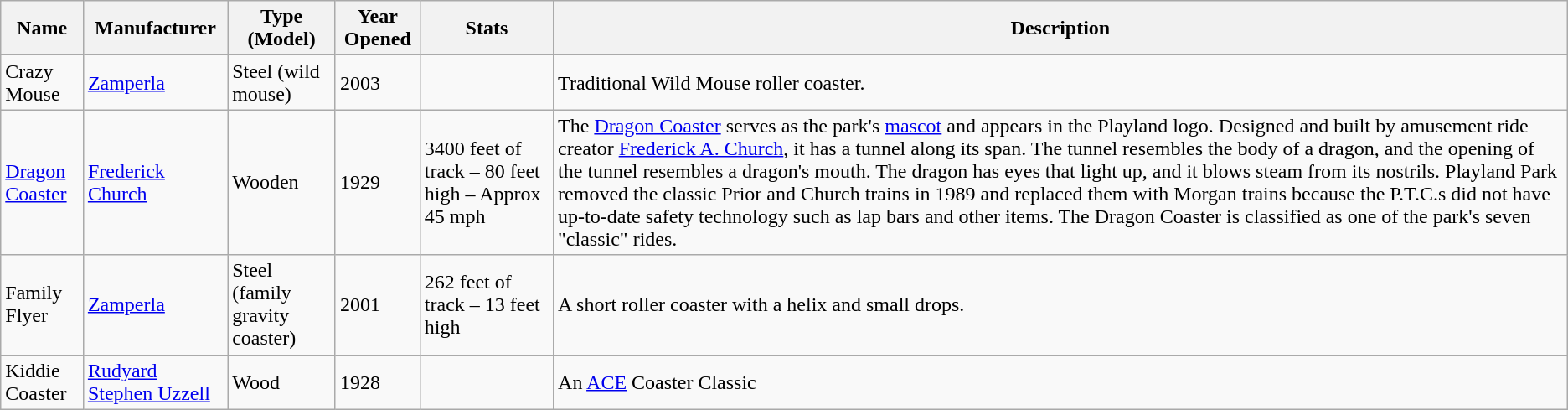<table class="wikitable sortable">
<tr>
<th>Name</th>
<th>Manufacturer</th>
<th>Type (Model)</th>
<th>Year Opened</th>
<th>Stats</th>
<th>Description</th>
</tr>
<tr>
<td>Crazy Mouse</td>
<td><a href='#'>Zamperla</a></td>
<td>Steel (wild mouse)</td>
<td>2003</td>
<td></td>
<td>Traditional Wild Mouse roller coaster.</td>
</tr>
<tr>
<td><a href='#'>Dragon Coaster</a></td>
<td><a href='#'>Frederick Church</a></td>
<td>Wooden</td>
<td>1929</td>
<td>3400 feet of track – 80 feet high – Approx 45 mph</td>
<td>The <a href='#'>Dragon Coaster</a> serves as the park's <a href='#'>mascot</a> and appears in the Playland logo. Designed and built by amusement ride creator  <a href='#'>Frederick A. Church</a>, it has a tunnel along its span. The tunnel resembles the body of a dragon, and the opening of the tunnel resembles a dragon's mouth. The dragon has eyes that light up, and it blows steam from its nostrils. Playland Park removed the classic Prior and Church trains in 1989 and replaced them with Morgan trains because the P.T.C.s did not have up-to-date safety technology such as lap bars and other items. The Dragon Coaster is classified as one of the park's seven "classic" rides.</td>
</tr>
<tr>
<td>Family Flyer</td>
<td><a href='#'>Zamperla</a></td>
<td>Steel (family gravity coaster)</td>
<td>2001</td>
<td>262 feet of track – 13 feet high</td>
<td>A short roller coaster with a helix and small drops.</td>
</tr>
<tr>
<td>Kiddie Coaster</td>
<td><a href='#'>Rudyard Stephen Uzzell</a></td>
<td>Wood</td>
<td>1928</td>
<td></td>
<td>An <a href='#'>ACE</a> Coaster Classic</td>
</tr>
</table>
